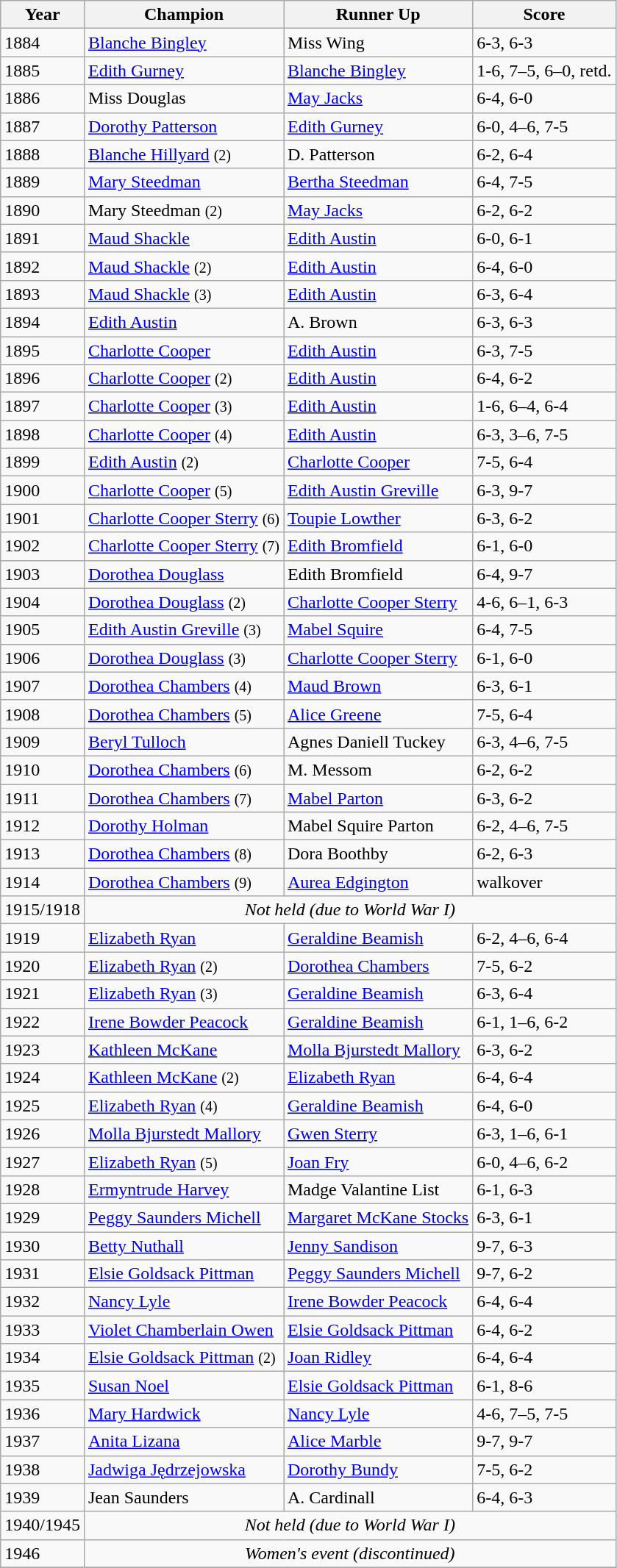<table class="wikitable sortable">
<tr>
<th>Year</th>
<th>Champion</th>
<th>Runner Up</th>
<th>Score</th>
</tr>
<tr>
<td>1884</td>
<td> <a href='#'>Blanche Bingley</a></td>
<td> Miss Wing</td>
<td>6-3, 6-3</td>
</tr>
<tr>
<td>1885</td>
<td> <a href='#'>Edith Gurney</a></td>
<td> <a href='#'>Blanche Bingley</a></td>
<td>1-6, 7–5, 6–0, retd.</td>
</tr>
<tr>
<td>1886</td>
<td> Miss Douglas</td>
<td> <a href='#'>May Jacks</a></td>
<td>6-4, 6-0</td>
</tr>
<tr>
<td>1887</td>
<td> <a href='#'>Dorothy Patterson</a></td>
<td> <a href='#'>Edith Gurney</a></td>
<td>6-0, 4–6, 7-5</td>
</tr>
<tr>
<td>1888</td>
<td> <a href='#'>Blanche Hillyard</a> <small>(2)</small></td>
<td> D. Patterson</td>
<td>6-2, 6-4</td>
</tr>
<tr>
<td>1889</td>
<td> <a href='#'>Mary Steedman</a></td>
<td> <a href='#'>Bertha Steedman</a></td>
<td>6-4, 7-5</td>
</tr>
<tr>
<td>1890</td>
<td> Mary Steedman <small>(2)</small></td>
<td> <a href='#'>May Jacks</a></td>
<td>6-2, 6-2</td>
</tr>
<tr>
<td>1891</td>
<td> <a href='#'>Maud Shackle</a></td>
<td> <a href='#'>Edith Austin</a></td>
<td>6-0, 6-1</td>
</tr>
<tr>
<td>1892</td>
<td> <a href='#'>Maud Shackle</a> <small>(2)</small></td>
<td> <a href='#'>Edith Austin</a></td>
<td>6-4, 6-0</td>
</tr>
<tr>
<td>1893</td>
<td> <a href='#'>Maud Shackle</a> <small>(3)</small></td>
<td> <a href='#'>Edith Austin</a></td>
<td>6-3, 6-4</td>
</tr>
<tr>
<td>1894</td>
<td> <a href='#'>Edith Austin</a></td>
<td> A. Brown</td>
<td>6-3, 6-3</td>
</tr>
<tr>
<td>1895</td>
<td> <a href='#'>Charlotte Cooper</a></td>
<td> <a href='#'>Edith Austin</a></td>
<td>6-3, 7-5</td>
</tr>
<tr>
<td>1896</td>
<td> <a href='#'>Charlotte Cooper</a> <small>(2)</small></td>
<td> <a href='#'>Edith Austin</a></td>
<td>6-4, 6-2</td>
</tr>
<tr>
<td>1897</td>
<td> <a href='#'>Charlotte Cooper</a> <small>(3)</small></td>
<td> <a href='#'>Edith Austin</a></td>
<td>1-6, 6–4, 6-4</td>
</tr>
<tr>
<td>1898</td>
<td> <a href='#'>Charlotte Cooper</a> <small>(4)</small></td>
<td> <a href='#'>Edith Austin</a></td>
<td>6-3, 3–6, 7-5</td>
</tr>
<tr>
<td>1899</td>
<td> <a href='#'>Edith Austin</a> <small>(2)</small></td>
<td> <a href='#'>Charlotte Cooper</a></td>
<td>7-5, 6-4</td>
</tr>
<tr>
<td>1900</td>
<td> <a href='#'>Charlotte Cooper</a> <small>(5)</small></td>
<td> <a href='#'>Edith Austin Greville</a></td>
<td>6-3, 9-7</td>
</tr>
<tr>
<td>1901</td>
<td> <a href='#'>Charlotte Cooper Sterry</a> <small>(6)</small></td>
<td> <a href='#'>Toupie Lowther</a></td>
<td>6-3, 6-2</td>
</tr>
<tr>
<td>1902</td>
<td> <a href='#'>Charlotte Cooper Sterry</a> <small>(7)</small></td>
<td> <a href='#'>Edith Bromfield</a></td>
<td>6-1, 6-0</td>
</tr>
<tr>
<td>1903</td>
<td> <a href='#'>Dorothea Douglass</a></td>
<td> Edith Bromfield</td>
<td>6-4, 9-7</td>
</tr>
<tr>
<td>1904</td>
<td> <a href='#'>Dorothea Douglass</a> <small>(2)</small></td>
<td> <a href='#'>Charlotte Cooper Sterry</a></td>
<td>4-6, 6–1, 6-3</td>
</tr>
<tr>
<td>1905</td>
<td> <a href='#'>Edith Austin Greville</a> <small>(3)</small></td>
<td> <a href='#'>Mabel Squire</a></td>
<td>6-4, 7-5</td>
</tr>
<tr>
<td>1906</td>
<td> <a href='#'>Dorothea Douglass</a> <small>(3)</small></td>
<td> <a href='#'>Charlotte Cooper Sterry</a></td>
<td>6-1, 6-0</td>
</tr>
<tr>
<td>1907</td>
<td> <a href='#'>Dorothea Chambers</a> <small>(4)</small></td>
<td> <a href='#'>Maud Brown</a></td>
<td>6-3, 6-1</td>
</tr>
<tr>
<td>1908</td>
<td> <a href='#'>Dorothea Chambers</a> <small>(5)</small></td>
<td> <a href='#'>Alice Greene</a></td>
<td>7-5, 6-4</td>
</tr>
<tr>
<td>1909</td>
<td> <a href='#'>Beryl Tulloch</a></td>
<td> Agnes Daniell Tuckey</td>
<td>6-3, 4–6, 7-5</td>
</tr>
<tr>
<td>1910</td>
<td> <a href='#'>Dorothea Chambers</a> <small>(6)</small></td>
<td> M. Messom</td>
<td>6-2, 6-2</td>
</tr>
<tr>
<td>1911</td>
<td> <a href='#'>Dorothea Chambers</a> <small>(7)</small></td>
<td> <a href='#'>Mabel Parton</a></td>
<td>6-3, 6-2</td>
</tr>
<tr>
<td>1912</td>
<td> <a href='#'>Dorothy Holman</a></td>
<td> Mabel Squire Parton</td>
<td>6-2, 4–6, 7-5</td>
</tr>
<tr>
<td>1913</td>
<td> <a href='#'>Dorothea Chambers</a> <small>(8)</small></td>
<td> Dora Boothby</td>
<td>6-2, 6-3</td>
</tr>
<tr>
<td>1914</td>
<td> <a href='#'>Dorothea Chambers</a> <small>(9)</small></td>
<td> <a href='#'>Aurea Edgington</a></td>
<td>walkover</td>
</tr>
<tr>
<td>1915/1918</td>
<td colspan=4 align=center><em>Not held (due to World War I)</em></td>
</tr>
<tr>
<td>1919</td>
<td> <a href='#'>Elizabeth Ryan</a></td>
<td> <a href='#'>Geraldine Beamish</a></td>
<td>6-2, 4–6, 6-4</td>
</tr>
<tr>
<td>1920</td>
<td> <a href='#'>Elizabeth Ryan</a> <small>(2)</small></td>
<td> <a href='#'>Dorothea Chambers</a></td>
<td>7-5, 6-2</td>
</tr>
<tr>
<td>1921</td>
<td> <a href='#'>Elizabeth Ryan</a> <small>(3)</small></td>
<td> <a href='#'>Geraldine Beamish</a></td>
<td>6-3, 6-4</td>
</tr>
<tr>
<td>1922</td>
<td> <a href='#'>Irene Bowder Peacock</a></td>
<td> <a href='#'>Geraldine Beamish</a></td>
<td>6-1, 1–6, 6-2</td>
</tr>
<tr>
<td>1923</td>
<td> <a href='#'>Kathleen McKane</a></td>
<td> <a href='#'>Molla Bjurstedt Mallory</a></td>
<td>6-3, 6-2</td>
</tr>
<tr>
<td>1924</td>
<td> <a href='#'>Kathleen McKane</a> <small>(2)</small></td>
<td> <a href='#'>Elizabeth Ryan</a></td>
<td>6-4, 6-4</td>
</tr>
<tr>
<td>1925</td>
<td> <a href='#'>Elizabeth Ryan</a> <small>(4)</small></td>
<td> <a href='#'>Geraldine Beamish</a></td>
<td>6-4, 6-0</td>
</tr>
<tr>
<td>1926</td>
<td> <a href='#'>Molla Bjurstedt Mallory</a></td>
<td> <a href='#'>Gwen Sterry</a></td>
<td>6-3, 1–6, 6-1</td>
</tr>
<tr>
<td>1927</td>
<td> <a href='#'>Elizabeth Ryan</a> <small>(5)</small></td>
<td> <a href='#'>Joan Fry</a></td>
<td>6-0, 4–6, 6-2</td>
</tr>
<tr>
<td>1928</td>
<td> <a href='#'>Ermyntrude Harvey</a></td>
<td> Madge Valantine List</td>
<td>6-1, 6-3</td>
</tr>
<tr>
<td>1929</td>
<td> <a href='#'>Peggy Saunders Michell</a></td>
<td> <a href='#'>Margaret McKane Stocks</a></td>
<td>6-3, 6-1</td>
</tr>
<tr>
<td>1930</td>
<td> <a href='#'>Betty Nuthall</a></td>
<td> <a href='#'>Jenny Sandison</a></td>
<td>9-7, 6-3</td>
</tr>
<tr>
<td>1931</td>
<td> <a href='#'>Elsie Goldsack Pittman</a></td>
<td> <a href='#'>Peggy Saunders Michell</a></td>
<td>9-7, 6-2</td>
</tr>
<tr>
<td>1932</td>
<td> <a href='#'>Nancy Lyle</a></td>
<td> <a href='#'>Irene Bowder Peacock</a></td>
<td>6-4, 6-4</td>
</tr>
<tr>
<td>1933</td>
<td> <a href='#'>Violet Chamberlain Owen</a></td>
<td> <a href='#'>Elsie Goldsack Pittman</a></td>
<td>6-4, 6-2</td>
</tr>
<tr>
<td>1934</td>
<td> <a href='#'>Elsie Goldsack Pittman</a> <small>(2)</small></td>
<td> <a href='#'>Joan Ridley</a></td>
<td>6-4, 6-4</td>
</tr>
<tr>
<td>1935</td>
<td> <a href='#'>Susan Noel</a></td>
<td> <a href='#'>Elsie Goldsack Pittman</a></td>
<td>6-1, 8-6</td>
</tr>
<tr>
<td>1936</td>
<td> <a href='#'>Mary Hardwick</a></td>
<td> <a href='#'>Nancy Lyle</a></td>
<td>4-6, 7–5, 7-5</td>
</tr>
<tr>
<td>1937</td>
<td> <a href='#'>Anita Lizana</a></td>
<td> <a href='#'>Alice Marble</a></td>
<td>9-7, 9-7</td>
</tr>
<tr>
<td>1938</td>
<td> <a href='#'>Jadwiga Jędrzejowska</a></td>
<td> <a href='#'>Dorothy Bundy</a></td>
<td>7-5, 6-2</td>
</tr>
<tr>
<td>1939</td>
<td> Jean Saunders</td>
<td> A. Cardinall</td>
<td>6-4, 6-3</td>
</tr>
<tr>
<td>1940/1945</td>
<td colspan=5 align=center><em>Not held (due to World War I)</em></td>
</tr>
<tr>
<td>1946</td>
<td colspan=5 align=center><em>Women's event (discontinued)</em></td>
</tr>
<tr>
</tr>
</table>
